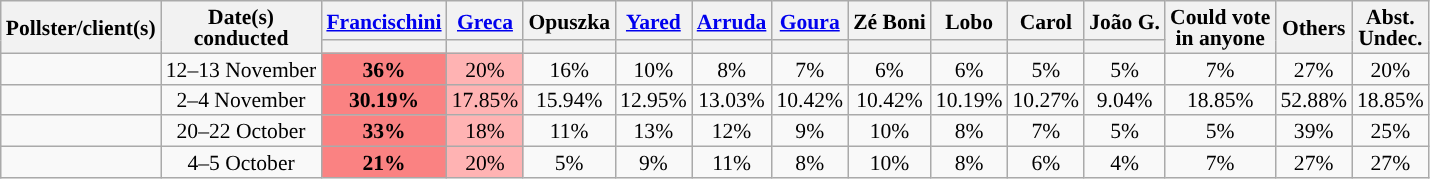<table class="wikitable" style="text-align:center;font-size:90%;line-height:14px;">
<tr>
<th rowspan="2">Pollster/client(s)</th>
<th rowspan="2">Date(s)<br>conducted</th>
<th><a href='#'>Francischini</a><br></th>
<th><a href='#'>Greca</a><br></th>
<th>Opuszka<br></th>
<th><a href='#'>Yared</a><br></th>
<th><a href='#'>Arruda</a><br></th>
<th><a href='#'>Goura</a><br></th>
<th>Zé Boni<br></th>
<th>Lobo<br></th>
<th>Carol<br></th>
<th>João G.<br></th>
<th rowspan="2">Could vote<br>in anyone</th>
<th rowspan="2">Others</th>
<th rowspan="2">Abst.<br>Undec.</th>
</tr>
<tr>
<th class="sortable" data-sort-type="number" style="background:"></th>
<th class="sortable" data-sort-type="number" style="background:"></th>
<th class="sortable" data-sort-type="number" style="background:"></th>
<th class="sortable" data-sort-type="number" style="background:"></th>
<th class="sortable" data-sort-type="number" style="background:"></th>
<th class="sortable" data-sort-type="number" style="background:"></th>
<th class="sortable" data-sort-type="number" style="background:"></th>
<th class="sortable" data-sort-type="number" style="background:"></th>
<th class="sortable" data-sort-type="number" style="background:"></th>
<th class="sortable" data-sort-type="number" style="background:"></th>
</tr>
<tr>
<td></td>
<td>12–13 November</td>
<td style="background:#fa8282;"><strong>36%</strong></td>
<td style="background:#ffb3b3;">20%</td>
<td>16%</td>
<td>10%</td>
<td>8%</td>
<td>7%</td>
<td>6%</td>
<td>6%</td>
<td>5%</td>
<td>5%</td>
<td>7%</td>
<td>27%</td>
<td>20%</td>
</tr>
<tr>
<td></td>
<td>2–4 November</td>
<td style="background:#fa8282;"><strong>30.19%</strong></td>
<td style="background:#ffb3b3;">17.85%</td>
<td>15.94%</td>
<td>12.95%</td>
<td>13.03%</td>
<td>10.42%</td>
<td>10.42%</td>
<td>10.19%</td>
<td>10.27%</td>
<td>9.04%</td>
<td>18.85%</td>
<td>52.88%</td>
<td>18.85%</td>
</tr>
<tr>
<td></td>
<td>20–22 October</td>
<td style="background:#fa8282;"><strong>33%</strong></td>
<td style="background:#ffb3b3;">18%</td>
<td>11%</td>
<td>13%</td>
<td>12%</td>
<td>9%</td>
<td>10%</td>
<td>8%</td>
<td>7%</td>
<td>5%</td>
<td>5%</td>
<td>39%</td>
<td>25%</td>
</tr>
<tr>
<td></td>
<td>4–5 October</td>
<td style="background:#fa8282;"><strong>21%</strong></td>
<td style="background:#ffb3b3;">20%</td>
<td>5%</td>
<td>9%</td>
<td>11%</td>
<td>8%</td>
<td>10%</td>
<td>8%</td>
<td>6%</td>
<td>4%</td>
<td>7%</td>
<td>27%</td>
<td>27%</td>
</tr>
</table>
